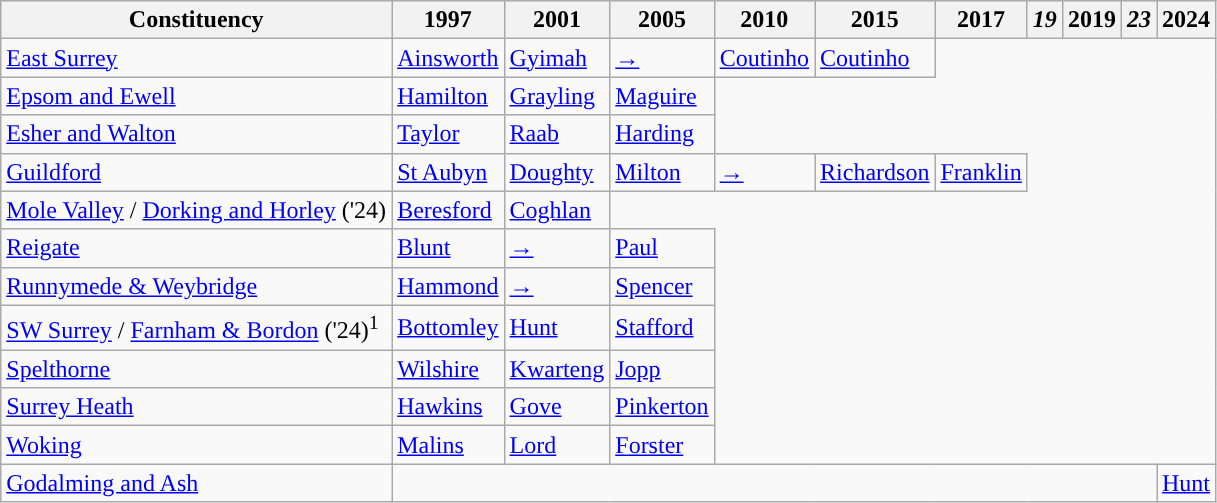<table class="wikitable">
<tr>
<th>Constituency</th>
<th>1997</th>
<th>2001</th>
<th>2005</th>
<th>2010</th>
<th>2015</th>
<th>2017</th>
<th><em>19</em></th>
<th>2019</th>
<th><em>23</em></th>
<th>2024</th>
</tr>
<tr>
<td><a href='#'>East Surrey</a></td>
<td><a href='#'>Ainsworth</a></td>
<td><a href='#'>Gyimah</a></td>
<td><a href='#'>→</a></td>
<td><a href='#'>Coutinho</a></td>
<td><a href='#'>Coutinho</a></td>
</tr>
<tr>
<td><a href='#'>Epsom and Ewell</a></td>
<td><a href='#'>Hamilton</a></td>
<td><a href='#'>Grayling</a></td>
<td><a href='#'>Maguire</a></td>
</tr>
<tr>
<td><a href='#'>Esher and Walton</a></td>
<td><a href='#'>Taylor</a></td>
<td><a href='#'>Raab</a></td>
<td><a href='#'>Harding</a></td>
</tr>
<tr>
<td><a href='#'>Guildford</a></td>
<td><a href='#'>St Aubyn</a></td>
<td><a href='#'>Doughty</a></td>
<td><a href='#'>Milton</a></td>
<td><a href='#'>→</a></td>
<td><a href='#'>Richardson</a></td>
<td><a href='#'>Franklin</a></td>
</tr>
<tr>
<td><a href='#'>Mole Valley</a> / <a href='#'>Dorking and Horley</a> ('24)</td>
<td><a href='#'>Beresford</a></td>
<td><a href='#'>Coghlan</a></td>
</tr>
<tr>
<td><a href='#'>Reigate</a></td>
<td><a href='#'>Blunt</a></td>
<td><a href='#'>→</a></td>
<td><a href='#'>Paul</a></td>
</tr>
<tr>
<td><a href='#'>Runnymede & Weybridge</a></td>
<td><a href='#'>Hammond</a></td>
<td><a href='#'>→</a></td>
<td><a href='#'>Spencer</a></td>
</tr>
<tr>
<td><a href='#'>SW Surrey</a> / <a href='#'>Farnham & Bordon</a> ('24)<sup>1</sup></td>
<td><a href='#'>Bottomley</a></td>
<td><a href='#'>Hunt</a></td>
<td><a href='#'>Stafford</a></td>
</tr>
<tr>
<td><a href='#'>Spelthorne</a></td>
<td><a href='#'>Wilshire</a></td>
<td><a href='#'>Kwarteng</a></td>
<td><a href='#'>Jopp</a></td>
</tr>
<tr>
<td><a href='#'>Surrey Heath</a></td>
<td><a href='#'>Hawkins</a></td>
<td><a href='#'>Gove</a></td>
<td><a href='#'>Pinkerton</a></td>
</tr>
<tr>
<td><a href='#'>Woking</a></td>
<td><a href='#'>Malins</a></td>
<td><a href='#'>Lord</a></td>
<td><a href='#'>Forster</a></td>
</tr>
<tr>
<td><a href='#'>Godalming and Ash</a></td>
<td colspan="9"></td>
<td><a href='#'>Hunt</a></td>
</tr>
</table>
